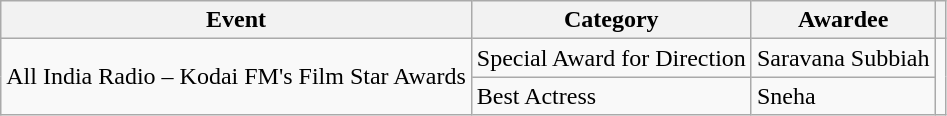<table class="wikitable">
<tr>
<th>Event</th>
<th>Category</th>
<th>Awardee</th>
<th></th>
</tr>
<tr>
<td rowspan="2">All India Radio – Kodai FM's Film Star Awards</td>
<td>Special Award for Direction</td>
<td>Saravana Subbiah</td>
<td rowspan="2" style="text-align:center;"></td>
</tr>
<tr>
<td>Best Actress</td>
<td>Sneha</td>
</tr>
</table>
